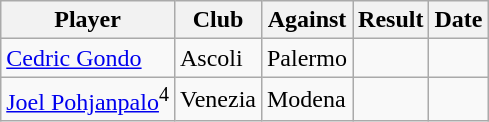<table class="wikitable sortable">
<tr>
<th>Player</th>
<th>Club</th>
<th>Against</th>
<th style="text-align:center;">Result</th>
<th>Date</th>
</tr>
<tr>
<td> <a href='#'>Cedric Gondo</a></td>
<td>Ascoli</td>
<td>Palermo</td>
<td style="text-align:center;"></td>
<td></td>
</tr>
<tr>
<td> <a href='#'>Joel Pohjanpalo</a><sup>4</sup></td>
<td>Venezia</td>
<td>Modena</td>
<td style="text-align:center;"></td>
<td></td>
</tr>
</table>
